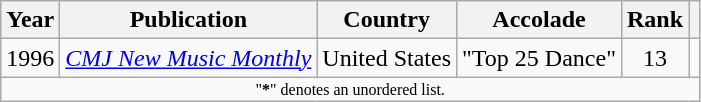<table class="wikitable sortable" style="margin:0em 1em 1em 0pt">
<tr>
<th>Year</th>
<th>Publication</th>
<th>Country</th>
<th>Accolade</th>
<th>Rank</th>
<th class=unsortable></th>
</tr>
<tr>
<td align=center>1996</td>
<td><em><a href='#'>CMJ New Music Monthly</a></em></td>
<td>United States</td>
<td>"Top 25 Dance"</td>
<td align=center>13</td>
<td></td>
</tr>
<tr class="sortbottom">
<td colspan=6 style=font-size:8pt; align=center>"<strong>*</strong>" denotes an unordered list.</td>
</tr>
</table>
